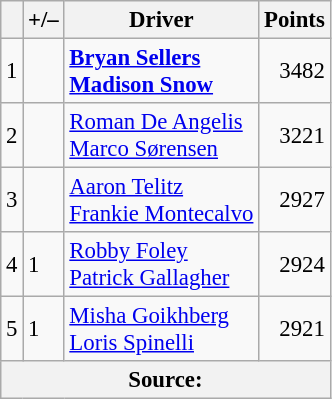<table class="wikitable" style="font-size: 95%;">
<tr>
<th scope="col"></th>
<th scope="col">+/–</th>
<th scope="col">Driver</th>
<th scope="col">Points</th>
</tr>
<tr>
<td align=center>1</td>
<td align="left"></td>
<td><strong> <a href='#'>Bryan Sellers</a><br> <a href='#'>Madison Snow</a></strong></td>
<td align=right>3482</td>
</tr>
<tr>
<td align=center>2</td>
<td align="left"></td>
<td> <a href='#'>Roman De Angelis</a><br> <a href='#'>Marco Sørensen</a></td>
<td align=right>3221</td>
</tr>
<tr>
<td align=center>3</td>
<td align="left"></td>
<td> <a href='#'>Aaron Telitz</a><br> <a href='#'>Frankie Montecalvo</a></td>
<td align=right>2927</td>
</tr>
<tr>
<td align=center>4</td>
<td align="left"> 1</td>
<td> <a href='#'>Robby Foley</a><br> <a href='#'>Patrick Gallagher</a></td>
<td align=right>2924</td>
</tr>
<tr>
<td align=center>5</td>
<td align="left"> 1</td>
<td> <a href='#'>Misha Goikhberg</a><br> <a href='#'>Loris Spinelli</a></td>
<td align=right>2921</td>
</tr>
<tr>
<th colspan=5>Source:</th>
</tr>
</table>
